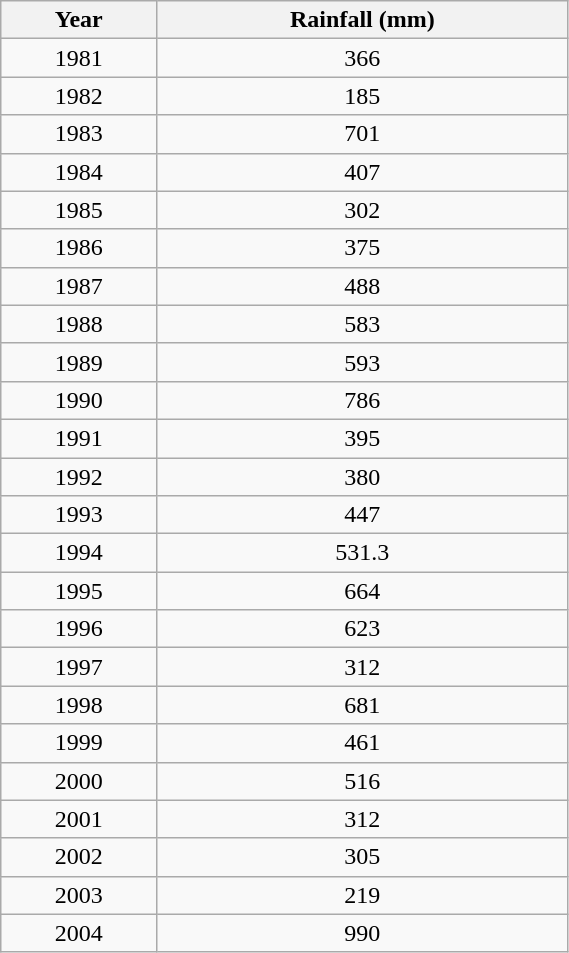<table class="wikitable sortable" style="text-align:center" width=30%>
<tr>
<th>Year</th>
<th>Rainfall (mm)</th>
</tr>
<tr>
<td>1981</td>
<td>366</td>
</tr>
<tr>
<td>1982</td>
<td>185</td>
</tr>
<tr>
<td>1983</td>
<td>701</td>
</tr>
<tr>
<td>1984</td>
<td>407</td>
</tr>
<tr>
<td>1985</td>
<td>302</td>
</tr>
<tr>
<td>1986</td>
<td>375</td>
</tr>
<tr>
<td>1987</td>
<td>488</td>
</tr>
<tr>
<td>1988</td>
<td>583</td>
</tr>
<tr>
<td>1989</td>
<td>593</td>
</tr>
<tr>
<td>1990</td>
<td>786</td>
</tr>
<tr>
<td>1991</td>
<td>395</td>
</tr>
<tr>
<td>1992</td>
<td>380</td>
</tr>
<tr>
<td>1993</td>
<td>447</td>
</tr>
<tr>
<td>1994</td>
<td>531.3</td>
</tr>
<tr>
<td>1995</td>
<td>664</td>
</tr>
<tr>
<td>1996</td>
<td>623</td>
</tr>
<tr>
<td>1997</td>
<td>312</td>
</tr>
<tr>
<td>1998</td>
<td>681</td>
</tr>
<tr>
<td>1999</td>
<td>461</td>
</tr>
<tr>
<td>2000</td>
<td>516</td>
</tr>
<tr>
<td>2001</td>
<td>312</td>
</tr>
<tr>
<td>2002</td>
<td>305</td>
</tr>
<tr>
<td>2003</td>
<td>219</td>
</tr>
<tr>
<td>2004</td>
<td>990</td>
</tr>
</table>
